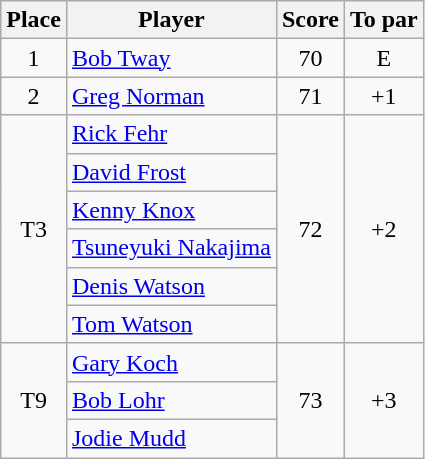<table class="wikitable">
<tr>
<th>Place</th>
<th>Player</th>
<th>Score</th>
<th>To par</th>
</tr>
<tr>
<td align=center>1</td>
<td> <a href='#'>Bob Tway</a></td>
<td align=center>70</td>
<td align=center>E</td>
</tr>
<tr>
<td align=center>2</td>
<td> <a href='#'>Greg Norman</a></td>
<td align=center>71</td>
<td align=center>+1</td>
</tr>
<tr>
<td rowspan="6" align=center>T3</td>
<td> <a href='#'>Rick Fehr</a></td>
<td rowspan="6" align=center>72</td>
<td rowspan="6" align=center>+2</td>
</tr>
<tr>
<td> <a href='#'>David Frost</a></td>
</tr>
<tr>
<td> <a href='#'>Kenny Knox</a></td>
</tr>
<tr>
<td> <a href='#'>Tsuneyuki Nakajima</a></td>
</tr>
<tr>
<td> <a href='#'>Denis Watson</a></td>
</tr>
<tr>
<td> <a href='#'>Tom Watson</a></td>
</tr>
<tr>
<td rowspan="3" align=center>T9</td>
<td> <a href='#'>Gary Koch</a></td>
<td rowspan="3" align=center>73</td>
<td rowspan="3" align=center>+3</td>
</tr>
<tr>
<td> <a href='#'>Bob Lohr</a></td>
</tr>
<tr>
<td> <a href='#'>Jodie Mudd</a></td>
</tr>
</table>
